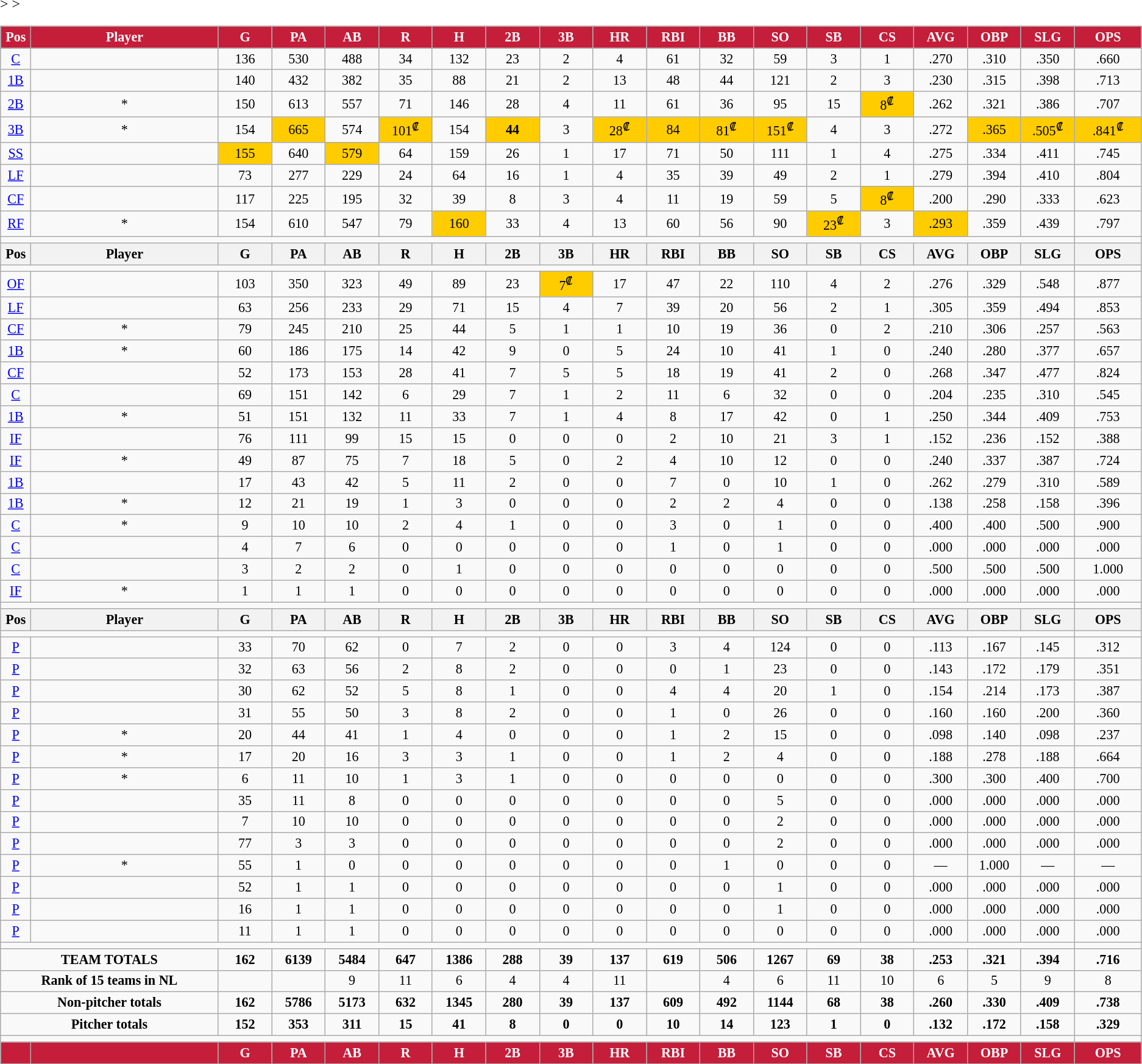<table class="wikitable sortable" style="font-size:92%">
<tr style="text-align:center;">
<th style="background:#C41E3A; color:white; width:2%;">Pos</th>
<th style="background:#C41E3A; color:white; width:14%;">Player</th>
<th style="background:#C41E3A; color:white; width:4%;">G</th>
<th style="background:#C41E3A; color:white; width:4%;">PA</th>
<th style="background:#C41E3A; color:white; width:4%;">AB</th>
<th style="background:#C41E3A; color:white; width:4%;">R</th>
<th style="background:#C41E3A; color:white; width:4%;">H</th>
<th style="background:#C41E3A; color:white; width:4%;">2B</th>
<th style="background:#C41E3A; color:white; width:4%;">3B</th>
<th style="background:#C41E3A; color:white; width:4%;">HR</th>
<th style="background:#C41E3A; color:white; width:4%;">RBI</th>
<th style="background:#C41E3A; color:white; width:4%;">BB</th>
<th style="background:#C41E3A; color:white; width:4%;">SO</th>
<th style="background:#C41E3A; color:white; width:4%;">SB</th>
<th style="background:#C41E3A; color:white; width:4%;">CS</th>
<th style="background:#C41E3A; color:white; width:4%;">AVG</th>
<th style="background:#C41E3A; color:white; width:4%;">OBP</th>
<th style="background:#C41E3A; color:white; width:4%;">SLG</th>
<th style="background:#C41E3A; color:white; width:5%;">OPS<br></th>
</tr>
<tr style="text-align:center;">
<td><a href='#'>C</a></td>
<td></td>
<td>136</td>
<td>530</td>
<td>488</td>
<td>34</td>
<td>132</td>
<td>23</td>
<td>2</td>
<td>4</td>
<td>61</td>
<td>32</td>
<td>59</td>
<td>3</td>
<td>1</td>
<td>.270</td>
<td>.310</td>
<td>.350</td>
<td>.660</td>
</tr>
<tr style="text-align:center;">
<td><a href='#'>1B</a></td>
<td></td>
<td>140</td>
<td>432</td>
<td>382</td>
<td>35</td>
<td>88</td>
<td>21</td>
<td>2</td>
<td>13</td>
<td>48</td>
<td>44</td>
<td>121</td>
<td>2</td>
<td>3</td>
<td>.230</td>
<td>.315</td>
<td>.398</td>
<td>.713</td>
</tr>
<tr style="text-align:center;">
<td><a href='#'>2B</a></td>
<td>*</td>
<td>150</td>
<td>613</td>
<td>557</td>
<td>71</td>
<td>146</td>
<td>28</td>
<td>4</td>
<td>11</td>
<td>61</td>
<td>36</td>
<td>95</td>
<td>15</td>
<td style="background:#fc0; border:1px solid #aaa; width:2em;">8<sup>₡</sup></td>
<td>.262</td>
<td>.321</td>
<td>.386</td>
<td>.707</td>
</tr>
<tr style="text-align:center;">
<td><a href='#'>3B</a></td>
<td>*</td>
<td>154</td>
<td style="background:#fc0; border:1px solid #aaa; width:2em;">665</td>
<td>574</td>
<td style="background:#fc0; border:1px solid #aaa; width:2em;">101<sup>₡</sup></td>
<td>154</td>
<td style="background:#fc0; border:1px solid #aaa; width:2em;"><strong>44</strong></td>
<td>3</td>
<td style="background:#fc0; border:1px solid #aaa; width:2em;">28<sup>₡</sup></td>
<td style="background:#fc0; border:1px solid #aaa; width:2em;">84</td>
<td style="background:#fc0; border:1px solid #aaa; width:2em;">81<sup>₡</sup></td>
<td style="background:#fc0; border:1px solid #aaa; width:2em;">151<sup>₡</sup></td>
<td>4</td>
<td>3</td>
<td>.272</td>
<td style="background:#fc0; border: 1px solid #aaa; width:2em;">.365</td>
<td style="background:#fc0; border:1px solid #aaa; width:2em;">.505<sup>₡</sup></td>
<td style="background:#fc0; border:1px solid #aaa; width:2em;">.841<sup>₡</sup></td>
</tr>
<tr style="text-align:center;">
<td><a href='#'>SS</a></td>
<td></td>
<td style="background:#fc0; border:1px solid #aaa; width:2em;">155</td>
<td>640</td>
<td style="background:#fc0; border:1px solid #aaa; width:2em;">579</td>
<td>64</td>
<td>159</td>
<td>26</td>
<td>1</td>
<td>17</td>
<td>71</td>
<td>50</td>
<td>111</td>
<td>1</td>
<td>4</td>
<td>.275</td>
<td>.334</td>
<td>.411</td>
<td>.745</td>
</tr>
<tr style="text-align:center;">
<td><a href='#'>LF</a></td>
<td></td>
<td>73</td>
<td>277</td>
<td>229</td>
<td>24</td>
<td>64</td>
<td>16</td>
<td>1</td>
<td>4</td>
<td>35</td>
<td>39</td>
<td>49</td>
<td>2</td>
<td>1</td>
<td>.279</td>
<td>.394</td>
<td>.410</td>
<td>.804</td>
</tr>
<tr style="text-align:center;">
<td><a href='#'>CF</a></td>
<td></td>
<td>117</td>
<td>225</td>
<td>195</td>
<td>32</td>
<td>39</td>
<td>8</td>
<td>3</td>
<td>4</td>
<td>11</td>
<td>19</td>
<td>59</td>
<td>5</td>
<td style="background:#fc0; border:1px solid #aaa; width:2em;">8<sup>₡</sup></td>
<td>.200</td>
<td>.290</td>
<td>.333</td>
<td>.623</td>
</tr>
<tr style="text-align:center;">
<td><a href='#'>RF</a></td>
<td>*</td>
<td>154</td>
<td>610</td>
<td>547</td>
<td>79</td>
<td style="background:#fc0; border:1px solid #aaa; width:2em;">160</td>
<td>33</td>
<td>4</td>
<td>13</td>
<td>60</td>
<td>56</td>
<td>90</td>
<td style="background:#fc0; border:1px solid #aaa; width:2em;">23<sup>₡</sup></td>
<td>3</td>
<td style="background:#fc0; border:1px solid #aaa; width:2em;">.293</td>
<td>.359</td>
<td>.439</td>
<td>.797</td>
</tr>
<tr>
<td colspan="18"></td>
<td></td>
</tr>
<tr style="text-align:center;">
<th width:2%;">Pos</th>
<th width:14%;">Player</th>
<th width:4%;">G</th>
<th width:4%;">PA</th>
<th width:4%;">AB</th>
<th width:4%;">R</th>
<th width:4%;">H</th>
<th width:4%;">2B</th>
<th width:4%;">3B</th>
<th width:4%;">HR</th>
<th width:4%;">RBI</th>
<th width:4%;">BB</th>
<th width:4%;">SO</th>
<th width:4%;">SB</th>
<th width:4%;">CS</th>
<th width:4%;">AVG</th>
<th width:4%;">OBP</th>
<th width:4%;">SLG</th>
<th width:5%;">OPS</th>
</tr>
<tr>
<td colspan="18"></td>
<td></td>
</tr>
<tr style="text-align:center;"Pos Name G, Pennsylvania, AB, R, H, 2B, 3B, HR, RBI, BB, SO, SB, CS, AVG, OBP, SLG, OPS -->>
<td><a href='#'>OF</a></td>
<td></td>
<td>103</td>
<td>350</td>
<td>323</td>
<td>49</td>
<td>89</td>
<td>23</td>
<td style="background:#fc0; border:1px solid#aaa; width:2em;">7<sup>₡</sup></td>
<td>17</td>
<td>47</td>
<td>22</td>
<td>110</td>
<td>4</td>
<td>2</td>
<td>.276</td>
<td>.329</td>
<td>.548</td>
<td>.877</td>
</tr>
<tr style="text-align:center;">
<td><a href='#'>LF</a></td>
<td></td>
<td>63</td>
<td>256</td>
<td>233</td>
<td>29</td>
<td>71</td>
<td>15</td>
<td>4</td>
<td>7</td>
<td>39</td>
<td>20</td>
<td>56</td>
<td>2</td>
<td>1</td>
<td>.305</td>
<td>.359</td>
<td>.494</td>
<td>.853</td>
</tr>
<tr style="text-align:center;">
<td><a href='#'>CF</a></td>
<td>*</td>
<td>79</td>
<td>245</td>
<td>210</td>
<td>25</td>
<td>44</td>
<td>5</td>
<td>1</td>
<td>1</td>
<td>10</td>
<td>19</td>
<td>36</td>
<td>0</td>
<td>2</td>
<td>.210</td>
<td>.306</td>
<td>.257</td>
<td>.563</td>
</tr>
<tr style="text-align:center;">
<td><a href='#'>1B</a></td>
<td>*</td>
<td>60</td>
<td>186</td>
<td>175</td>
<td>14</td>
<td>42</td>
<td>9</td>
<td>0</td>
<td>5</td>
<td>24</td>
<td>10</td>
<td>41</td>
<td>1</td>
<td>0</td>
<td>.240</td>
<td>.280</td>
<td>.377</td>
<td>.657</td>
</tr>
<tr style="text-align:center;">
<td><a href='#'>CF</a></td>
<td></td>
<td>52</td>
<td>173</td>
<td>153</td>
<td>28</td>
<td>41</td>
<td>7</td>
<td>5</td>
<td>5</td>
<td>18</td>
<td>19</td>
<td>41</td>
<td>2</td>
<td>0</td>
<td>.268</td>
<td>.347</td>
<td>.477</td>
<td>.824</td>
</tr>
<tr style="text-align:center;">
<td><a href='#'>C</a></td>
<td></td>
<td>69</td>
<td>151</td>
<td>142</td>
<td>6</td>
<td>29</td>
<td>7</td>
<td>1</td>
<td>2</td>
<td>11</td>
<td>6</td>
<td>32</td>
<td>0</td>
<td>0</td>
<td>.204</td>
<td>.235</td>
<td>.310</td>
<td>.545</td>
</tr>
<tr style="text-align:center;">
<td><a href='#'>1B</a></td>
<td>*</td>
<td>51</td>
<td>151</td>
<td>132</td>
<td>11</td>
<td>33</td>
<td>7</td>
<td>1</td>
<td>4</td>
<td>8</td>
<td>17</td>
<td>42</td>
<td>0</td>
<td>1</td>
<td>.250</td>
<td>.344</td>
<td>.409</td>
<td>.753</td>
</tr>
<tr style="text-align:center;">
<td><a href='#'>IF</a></td>
<td></td>
<td>76</td>
<td>111</td>
<td>99</td>
<td>15</td>
<td>15</td>
<td>0</td>
<td>0</td>
<td>0</td>
<td>2</td>
<td>10</td>
<td>21</td>
<td>3</td>
<td>1</td>
<td>.152</td>
<td>.236</td>
<td>.152</td>
<td>.388</td>
</tr>
<tr style="text-align:center;">
<td><a href='#'>IF</a></td>
<td>*</td>
<td>49</td>
<td>87</td>
<td>75</td>
<td>7</td>
<td>18</td>
<td>5</td>
<td>0</td>
<td>2</td>
<td>4</td>
<td>10</td>
<td>12</td>
<td>0</td>
<td>0</td>
<td>.240</td>
<td>.337</td>
<td>.387</td>
<td>.724</td>
</tr>
<tr style="text-align:center;">
<td><a href='#'>1B</a></td>
<td></td>
<td>17</td>
<td>43</td>
<td>42</td>
<td>5</td>
<td>11</td>
<td>2</td>
<td>0</td>
<td>0</td>
<td>7</td>
<td>0</td>
<td>10</td>
<td>1</td>
<td>0</td>
<td>.262</td>
<td>.279</td>
<td>.310</td>
<td>.589</td>
</tr>
<tr style="text-align:center;">
<td><a href='#'>1B</a></td>
<td>*</td>
<td>12</td>
<td>21</td>
<td>19</td>
<td>1</td>
<td>3</td>
<td>0</td>
<td>0</td>
<td>0</td>
<td>2</td>
<td>2</td>
<td>4</td>
<td>0</td>
<td>0</td>
<td>.138</td>
<td>.258</td>
<td>.158</td>
<td>.396</td>
</tr>
<tr style="text-align:center;">
<td><a href='#'>C</a></td>
<td>*</td>
<td>9</td>
<td>10</td>
<td>10</td>
<td>2</td>
<td>4</td>
<td>1</td>
<td>0</td>
<td>0</td>
<td>3</td>
<td>0</td>
<td>1</td>
<td>0</td>
<td>0</td>
<td>.400</td>
<td>.400</td>
<td>.500</td>
<td>.900</td>
</tr>
<tr style="text-align:center;">
<td><a href='#'>C</a></td>
<td></td>
<td>4</td>
<td>7</td>
<td>6</td>
<td>0</td>
<td>0</td>
<td>0</td>
<td>0</td>
<td>0</td>
<td>1</td>
<td>0</td>
<td>1</td>
<td>0</td>
<td>0</td>
<td>.000</td>
<td>.000</td>
<td>.000</td>
<td>.000</td>
</tr>
<tr style="text-align:center;">
<td><a href='#'>C</a></td>
<td></td>
<td>3</td>
<td>2</td>
<td>2</td>
<td>0</td>
<td>1</td>
<td>0</td>
<td>0</td>
<td>0</td>
<td>0</td>
<td>0</td>
<td>0</td>
<td>0</td>
<td>0</td>
<td>.500</td>
<td>.500</td>
<td>.500</td>
<td>1.000</td>
</tr>
<tr style="text-align:center;">
<td><a href='#'>IF</a></td>
<td>*</td>
<td>1</td>
<td>1</td>
<td>1</td>
<td>0</td>
<td>0</td>
<td>0</td>
<td>0</td>
<td>0</td>
<td>0</td>
<td>0</td>
<td>0</td>
<td>0</td>
<td>0</td>
<td>.000</td>
<td>.000</td>
<td>.000</td>
<td>.000</td>
</tr>
<tr>
<td colspan="18" style="text-align: center;"></td>
<td></td>
</tr>
<tr style="text-align:center;">
<th width:2%;">Pos</th>
<th width:14%;">Player</th>
<th width:4%;">G</th>
<th width:4%;">PA</th>
<th width:4%;">AB</th>
<th width:4%;">R</th>
<th width:4%;">H</th>
<th width:4%;">2B</th>
<th width:4%;">3B</th>
<th width:4%;">HR</th>
<th width:4%;">RBI</th>
<th width:4%;">BB</th>
<th width:4%;">SO</th>
<th width:4%;">SB</th>
<th width:4%;">CS</th>
<th width:4%;">AVG</th>
<th width:4%;">OBP</th>
<th width:4%;">SLG</th>
<th width:5%;">OPS</th>
</tr>
<tr Pos Name G, Pennsylvania, AB, R, H, 2B, 3B, HR, RBI, BB, SO, SB, CS, AVG, OBP, SLG, OPS -->>
<td colspan="18" style="text-align: center;"></td>
<td></td>
</tr>
<tr style="text-align:center;">
<td><a href='#'>P</a></td>
<td></td>
<td>33</td>
<td>70</td>
<td>62</td>
<td>0</td>
<td>7</td>
<td>2</td>
<td>0</td>
<td>0</td>
<td>3</td>
<td>4</td>
<td>124</td>
<td>0</td>
<td>0</td>
<td>.113</td>
<td>.167</td>
<td>.145</td>
<td>.312</td>
</tr>
<tr style="text-align:center;">
<td><a href='#'>P</a></td>
<td></td>
<td>32</td>
<td>63</td>
<td>56</td>
<td>2</td>
<td>8</td>
<td>2</td>
<td>0</td>
<td>0</td>
<td>0</td>
<td>1</td>
<td>23</td>
<td>0</td>
<td>0</td>
<td>.143</td>
<td>.172</td>
<td>.179</td>
<td>.351</td>
</tr>
<tr style="text-align:center;">
<td><a href='#'>P</a></td>
<td></td>
<td>30</td>
<td>62</td>
<td>52</td>
<td>5</td>
<td>8</td>
<td>1</td>
<td>0</td>
<td>0</td>
<td>4</td>
<td>4</td>
<td>20</td>
<td>1</td>
<td>0</td>
<td>.154</td>
<td>.214</td>
<td>.173</td>
<td>.387</td>
</tr>
<tr style="text-align:center;">
<td><a href='#'>P</a></td>
<td></td>
<td>31</td>
<td>55</td>
<td>50</td>
<td>3</td>
<td>8</td>
<td>2</td>
<td>0</td>
<td>0</td>
<td>1</td>
<td>0</td>
<td>26</td>
<td>0</td>
<td>0</td>
<td>.160</td>
<td>.160</td>
<td>.200</td>
<td>.360</td>
</tr>
<tr style="text-align:center;">
<td><a href='#'>P</a></td>
<td>*</td>
<td>20</td>
<td>44</td>
<td>41</td>
<td>1</td>
<td>4</td>
<td>0</td>
<td>0</td>
<td>0</td>
<td>1</td>
<td>2</td>
<td>15</td>
<td>0</td>
<td>0</td>
<td>.098</td>
<td>.140</td>
<td>.098</td>
<td>.237</td>
</tr>
<tr style="text-align:center;">
<td><a href='#'>P</a></td>
<td>*</td>
<td>17</td>
<td>20</td>
<td>16</td>
<td>3</td>
<td>3</td>
<td>1</td>
<td>0</td>
<td>0</td>
<td>1</td>
<td>2</td>
<td>4</td>
<td>0</td>
<td>0</td>
<td>.188</td>
<td>.278</td>
<td>.188</td>
<td>.664</td>
</tr>
<tr style="text-align:center;">
<td><a href='#'>P</a></td>
<td>*</td>
<td>6</td>
<td>11</td>
<td>10</td>
<td>1</td>
<td>3</td>
<td>1</td>
<td>0</td>
<td>0</td>
<td>0</td>
<td>0</td>
<td>0</td>
<td>0</td>
<td>0</td>
<td>.300</td>
<td>.300</td>
<td>.400</td>
<td>.700</td>
</tr>
<tr style="text-align:center;">
<td><a href='#'>P</a></td>
<td></td>
<td>35</td>
<td>11</td>
<td>8</td>
<td>0</td>
<td>0</td>
<td>0</td>
<td>0</td>
<td>0</td>
<td>0</td>
<td>0</td>
<td>5</td>
<td>0</td>
<td>0</td>
<td>.000</td>
<td>.000</td>
<td>.000</td>
<td>.000</td>
</tr>
<tr style="text-align:center;">
<td><a href='#'>P</a></td>
<td></td>
<td>7</td>
<td>10</td>
<td>10</td>
<td>0</td>
<td>0</td>
<td>0</td>
<td>0</td>
<td>0</td>
<td>0</td>
<td>0</td>
<td>2</td>
<td>0</td>
<td>0</td>
<td>.000</td>
<td>.000</td>
<td>.000</td>
<td>.000</td>
</tr>
<tr style="text-align:center;">
<td><a href='#'>P</a></td>
<td></td>
<td>77</td>
<td>3</td>
<td>3</td>
<td>0</td>
<td>0</td>
<td>0</td>
<td>0</td>
<td>0</td>
<td>0</td>
<td>0</td>
<td>2</td>
<td>0</td>
<td>0</td>
<td>.000</td>
<td>.000</td>
<td>.000</td>
<td>.000</td>
</tr>
<tr style="text-align:center;">
<td><a href='#'>P</a></td>
<td>*</td>
<td>55</td>
<td>1</td>
<td>0</td>
<td>0</td>
<td>0</td>
<td>0</td>
<td>0</td>
<td>0</td>
<td>0</td>
<td>1</td>
<td>0</td>
<td>0</td>
<td>0</td>
<td>—</td>
<td>1.000</td>
<td>—</td>
<td>—</td>
</tr>
<tr style="text-align:center;">
<td><a href='#'>P</a></td>
<td></td>
<td>52</td>
<td>1</td>
<td>1</td>
<td>0</td>
<td>0</td>
<td>0</td>
<td>0</td>
<td>0</td>
<td>0</td>
<td>0</td>
<td>1</td>
<td>0</td>
<td>0</td>
<td>.000</td>
<td>.000</td>
<td>.000</td>
<td>.000</td>
</tr>
<tr style="text-align:center;">
<td><a href='#'>P</a></td>
<td></td>
<td>16</td>
<td>1</td>
<td>1</td>
<td>0</td>
<td>0</td>
<td>0</td>
<td>0</td>
<td>0</td>
<td>0</td>
<td>0</td>
<td>1</td>
<td>0</td>
<td>0</td>
<td>.000</td>
<td>.000</td>
<td>.000</td>
<td>.000</td>
</tr>
<tr style="text-align:center;">
<td><a href='#'>P</a></td>
<td></td>
<td>11</td>
<td>1</td>
<td>1</td>
<td>0</td>
<td>0</td>
<td>0</td>
<td>0</td>
<td>0</td>
<td>0</td>
<td>0</td>
<td>0</td>
<td>0</td>
<td>0</td>
<td>.000</td>
<td>.000</td>
<td>.000</td>
<td>.000</td>
</tr>
<tr>
<td colspan="18"></td>
<td></td>
</tr>
<tr style="text-align:center;">
<td colspan="2" style="text-align: center;"><strong>TEAM TOTALS</strong></td>
<td><strong>162</strong></td>
<td><strong>6139</strong></td>
<td><strong>5484</strong></td>
<td><strong>647</strong></td>
<td><strong>1386</strong></td>
<td><strong>288</strong></td>
<td><strong>39</strong></td>
<td><strong>137</strong></td>
<td><strong>619</strong></td>
<td><strong>506</strong></td>
<td><strong>1267</strong></td>
<td><strong>69</strong></td>
<td><strong>38</strong></td>
<td><strong>.253</strong></td>
<td><strong>.321</strong></td>
<td><strong>.394</strong></td>
<td><strong>.716</strong></td>
</tr>
<tr style="text-align:center;">
<td colspan="2" style="text-align: center;"><strong>Rank of 15 teams in NL</strong></td>
<td></td>
<td></td>
<td>9</td>
<td>11</td>
<td>6</td>
<td>4</td>
<td>4</td>
<td>11</td>
<td></td>
<td>4</td>
<td>6</td>
<td>11</td>
<td>10</td>
<td>6</td>
<td>5</td>
<td>9</td>
<td>8</td>
</tr>
<tr style="text-align:center;">
<td colspan="2" style="text-align: center;"><strong>Non-pitcher totals</strong></td>
<td><strong>162</strong></td>
<td><strong>5786</strong></td>
<td><strong>5173</strong></td>
<td><strong>632</strong></td>
<td><strong>1345</strong></td>
<td><strong>280</strong></td>
<td><strong>39</strong></td>
<td><strong>137</strong></td>
<td><strong>609</strong></td>
<td><strong>492</strong></td>
<td><strong>1144</strong></td>
<td><strong>68</strong></td>
<td><strong>38</strong></td>
<td><strong>.260</strong></td>
<td><strong>.330</strong></td>
<td><strong>.409</strong></td>
<td><strong>.738</strong></td>
</tr>
<tr style="text-align:center;">
<td colspan="2" style="text-align: center;"><strong>Pitcher totals</strong></td>
<td><strong>152</strong></td>
<td><strong>353</strong></td>
<td><strong>311</strong></td>
<td><strong>15</strong></td>
<td><strong>41</strong></td>
<td><strong>8</strong></td>
<td><strong>0</strong></td>
<td><strong>0</strong></td>
<td><strong>10</strong></td>
<td><strong>14</strong></td>
<td><strong>123</strong></td>
<td><strong>1</strong></td>
<td><strong>0</strong></td>
<td><strong>.132</strong></td>
<td><strong>.172</strong></td>
<td><strong>.158</strong></td>
<td><strong>.329</strong></td>
</tr>
<tr>
<td colspan="18"></td>
<td></td>
</tr>
<tr style="text-align:center;">
<th style="background:#C41E3A; color:white; width:2%;"></th>
<th style="background:#C41E3A; color:white; width:14%;"></th>
<th style="background:#C41E3A; color:white; width:4%;">G</th>
<th style="background:#C41E3A; color:white; width:4%;">PA</th>
<th style="background:#C41E3A; color:white; width:4%;">AB</th>
<th style="background:#C41E3A; color:white; width:4%;">R</th>
<th style="background:#C41E3A; color:white; width:4%;">H</th>
<th style="background:#C41E3A; color:white; width:4%;">2B</th>
<th style="background:#C41E3A; color:white; width:4%;">3B</th>
<th style="background:#C41E3A; color:white; width:4%;">HR</th>
<th style="background:#C41E3A; color:white; width:4%;">RBI</th>
<th style="background:#C41E3A; color:white; width:4%;">BB</th>
<th style="background:#C41E3A; color:white; width:4%;">SO</th>
<th style="background:#C41E3A; color:white; width:4%;">SB</th>
<th style="background:#C41E3A; color:white; width:4%;">CS</th>
<th style="background:#C41E3A; color:white; width:4%;">AVG</th>
<th style="background:#C41E3A; color:white; width:4%;">OBP</th>
<th style="background:#C41E3A; color:white; width:4%;">SLG</th>
<th style="background:#C41E3A; color:white; width:5%;">OPS</th>
</tr>
<tr>
</tr>
</table>
